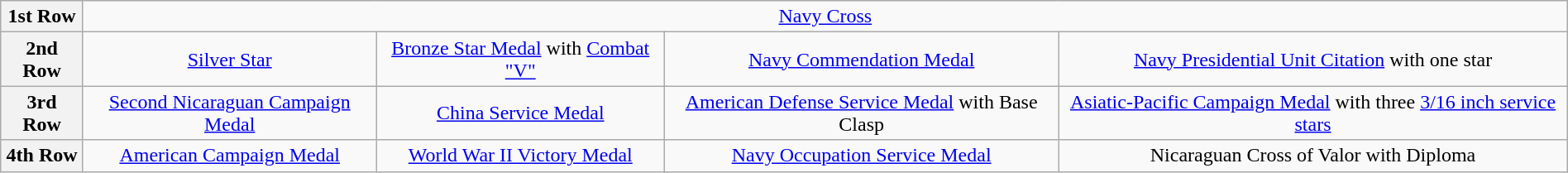<table class="wikitable" style="margin:1em auto; text-align:center;">
<tr>
<th>1st Row</th>
<td colspan="14"><a href='#'>Navy Cross</a></td>
</tr>
<tr>
<th>2nd Row</th>
<td colspan="4"><a href='#'>Silver Star</a></td>
<td colspan="4"><a href='#'>Bronze Star Medal</a> with <a href='#'>Combat "V"</a></td>
<td colspan="4"><a href='#'>Navy Commendation Medal</a></td>
<td colspan="4"><a href='#'>Navy Presidential Unit Citation</a> with one star</td>
</tr>
<tr>
<th>3rd Row</th>
<td colspan="4"><a href='#'>Second Nicaraguan Campaign Medal</a></td>
<td colspan="4"><a href='#'>China Service Medal</a></td>
<td colspan="4"><a href='#'>American Defense Service Medal</a> with Base Clasp</td>
<td colspan="4"><a href='#'>Asiatic-Pacific Campaign Medal</a> with three <a href='#'>3/16 inch service stars</a></td>
</tr>
<tr>
<th>4th Row</th>
<td colspan="4"><a href='#'>American Campaign Medal</a></td>
<td colspan="4"><a href='#'>World War II Victory Medal</a></td>
<td colspan="4"><a href='#'>Navy Occupation Service Medal</a></td>
<td colspan="4">Nicaraguan Cross of Valor with Diploma</td>
</tr>
</table>
